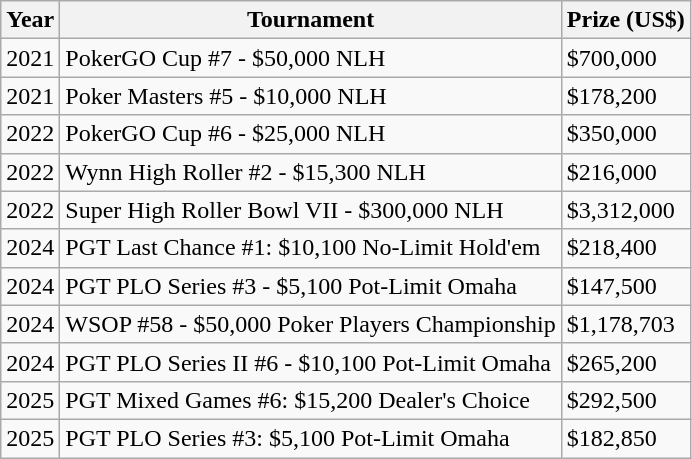<table class="wikitable">
<tr>
<th><strong>Year</strong></th>
<th>Tournament</th>
<th>Prize (US$)</th>
</tr>
<tr>
<td>2021</td>
<td>PokerGO Cup #7 - $50,000 NLH</td>
<td>$700,000</td>
</tr>
<tr>
<td>2021</td>
<td>Poker Masters #5 - $10,000 NLH</td>
<td>$178,200</td>
</tr>
<tr>
<td>2022</td>
<td>PokerGO Cup #6 - $25,000 NLH</td>
<td>$350,000</td>
</tr>
<tr>
<td>2022</td>
<td>Wynn High Roller #2 - $15,300 NLH</td>
<td>$216,000</td>
</tr>
<tr>
<td>2022</td>
<td>Super High Roller Bowl VII - $300,000 NLH</td>
<td>$3,312,000</td>
</tr>
<tr>
<td>2024</td>
<td>PGT Last Chance #1: $10,100 No-Limit Hold'em</td>
<td>$218,400</td>
</tr>
<tr>
<td>2024</td>
<td>PGT PLO Series #3 - $5,100 Pot-Limit Omaha</td>
<td>$147,500</td>
</tr>
<tr>
<td>2024</td>
<td>WSOP #58 - $50,000 Poker Players Championship</td>
<td>$1,178,703</td>
</tr>
<tr>
<td>2024</td>
<td>PGT PLO Series II #6 - $10,100 Pot-Limit Omaha</td>
<td>$265,200</td>
</tr>
<tr>
<td>2025</td>
<td>PGT Mixed Games #6: $15,200 Dealer's Choice</td>
<td>$292,500</td>
</tr>
<tr>
<td>2025</td>
<td>PGT PLO Series #3: $5,100 Pot-Limit Omaha</td>
<td>$182,850</td>
</tr>
</table>
